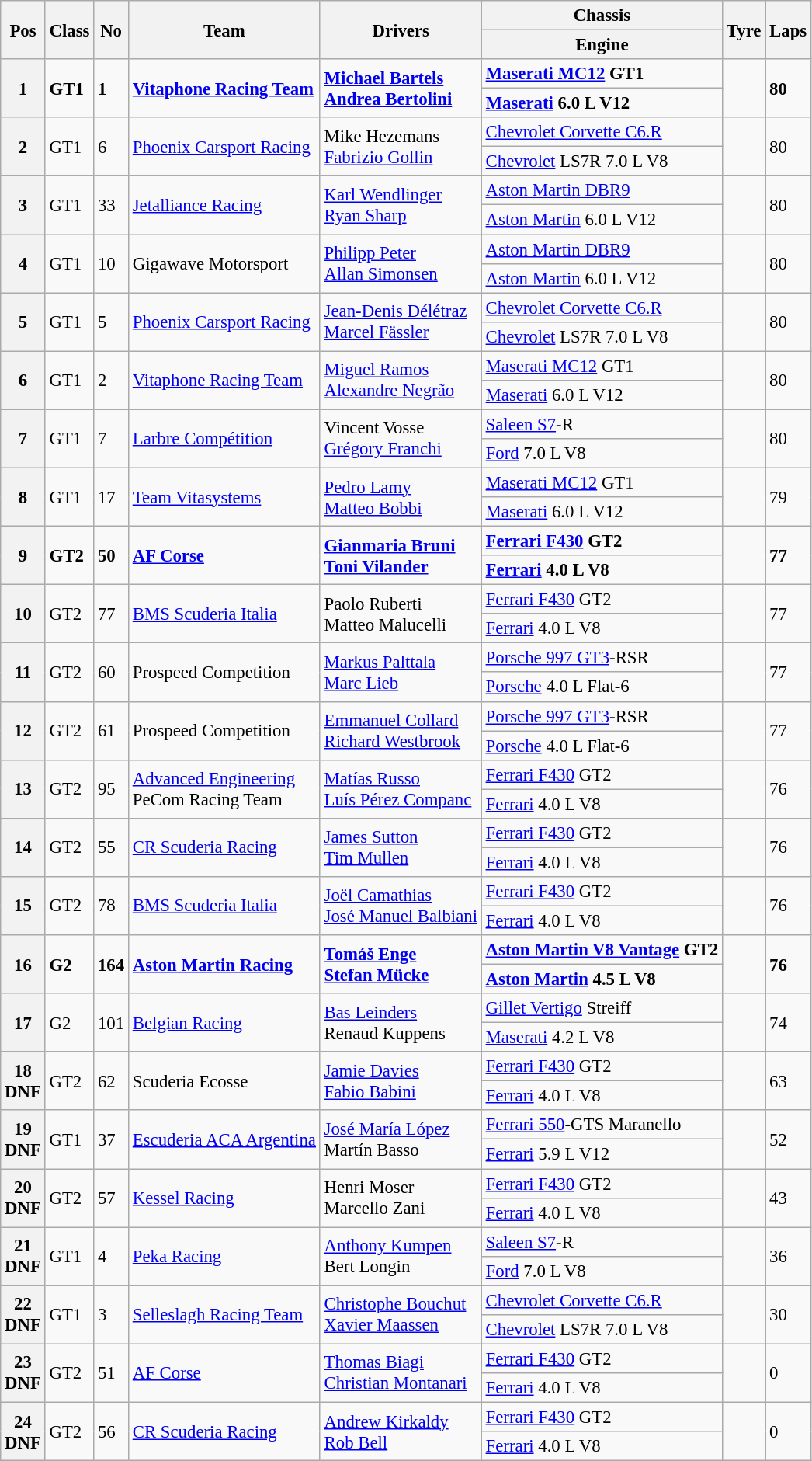<table class="wikitable" style="font-size: 95%;">
<tr>
<th rowspan=2>Pos</th>
<th rowspan=2>Class</th>
<th rowspan=2>No</th>
<th rowspan=2>Team</th>
<th rowspan=2>Drivers</th>
<th>Chassis</th>
<th rowspan=2>Tyre</th>
<th rowspan=2>Laps</th>
</tr>
<tr>
<th>Engine</th>
</tr>
<tr style="font-weight:bold">
<th rowspan=2>1</th>
<td rowspan=2>GT1</td>
<td rowspan=2>1</td>
<td rowspan=2> <a href='#'>Vitaphone Racing Team</a></td>
<td rowspan=2> <a href='#'>Michael Bartels</a><br> <a href='#'>Andrea Bertolini</a></td>
<td><a href='#'>Maserati MC12</a> GT1</td>
<td rowspan=2></td>
<td rowspan=2>80</td>
</tr>
<tr style="font-weight:bold">
<td><a href='#'>Maserati</a> 6.0 L V12</td>
</tr>
<tr>
<th rowspan=2>2</th>
<td rowspan=2>GT1</td>
<td rowspan=2>6</td>
<td rowspan=2> <a href='#'>Phoenix Carsport Racing</a></td>
<td rowspan=2> Mike Hezemans<br> <a href='#'>Fabrizio Gollin</a></td>
<td><a href='#'>Chevrolet Corvette C6.R</a></td>
<td rowspan=2></td>
<td rowspan=2>80</td>
</tr>
<tr>
<td><a href='#'>Chevrolet</a> LS7R 7.0 L V8</td>
</tr>
<tr>
<th rowspan=2>3</th>
<td rowspan=2>GT1</td>
<td rowspan=2>33</td>
<td rowspan=2> <a href='#'>Jetalliance Racing</a></td>
<td rowspan=2> <a href='#'>Karl Wendlinger</a><br> <a href='#'>Ryan Sharp</a></td>
<td><a href='#'>Aston Martin DBR9</a></td>
<td rowspan=2></td>
<td rowspan=2>80</td>
</tr>
<tr>
<td><a href='#'>Aston Martin</a> 6.0 L V12</td>
</tr>
<tr>
<th rowspan=2>4</th>
<td rowspan=2>GT1</td>
<td rowspan=2>10</td>
<td rowspan=2> Gigawave Motorsport</td>
<td rowspan=2> <a href='#'>Philipp Peter</a><br> <a href='#'>Allan Simonsen</a></td>
<td><a href='#'>Aston Martin DBR9</a></td>
<td rowspan=2></td>
<td rowspan=2>80</td>
</tr>
<tr>
<td><a href='#'>Aston Martin</a> 6.0 L V12</td>
</tr>
<tr>
<th rowspan=2>5</th>
<td rowspan=2>GT1</td>
<td rowspan=2>5</td>
<td rowspan=2> <a href='#'>Phoenix Carsport Racing</a></td>
<td rowspan=2> <a href='#'>Jean-Denis Délétraz</a><br> <a href='#'>Marcel Fässler</a></td>
<td><a href='#'>Chevrolet Corvette C6.R</a></td>
<td rowspan=2></td>
<td rowspan=2>80</td>
</tr>
<tr>
<td><a href='#'>Chevrolet</a> LS7R 7.0 L V8</td>
</tr>
<tr>
<th rowspan=2>6</th>
<td rowspan=2>GT1</td>
<td rowspan=2>2</td>
<td rowspan=2> <a href='#'>Vitaphone Racing Team</a></td>
<td rowspan=2> <a href='#'>Miguel Ramos</a><br> <a href='#'>Alexandre Negrão</a></td>
<td><a href='#'>Maserati MC12</a> GT1</td>
<td rowspan=2></td>
<td rowspan=2>80</td>
</tr>
<tr>
<td><a href='#'>Maserati</a> 6.0 L V12</td>
</tr>
<tr>
<th rowspan=2>7</th>
<td rowspan=2>GT1</td>
<td rowspan=2>7</td>
<td rowspan=2> <a href='#'>Larbre Compétition</a></td>
<td rowspan=2> Vincent Vosse<br> <a href='#'>Grégory Franchi</a></td>
<td><a href='#'>Saleen S7</a>-R</td>
<td rowspan=2></td>
<td rowspan=2>80</td>
</tr>
<tr>
<td><a href='#'>Ford</a> 7.0 L V8</td>
</tr>
<tr>
<th rowspan=2>8</th>
<td rowspan=2>GT1</td>
<td rowspan=2>17</td>
<td rowspan=2> <a href='#'>Team Vitasystems</a></td>
<td rowspan=2> <a href='#'>Pedro Lamy</a><br> <a href='#'>Matteo Bobbi</a></td>
<td><a href='#'>Maserati MC12</a> GT1</td>
<td rowspan=2></td>
<td rowspan=2>79</td>
</tr>
<tr>
<td><a href='#'>Maserati</a> 6.0 L V12</td>
</tr>
<tr style="font-weight:bold">
<th rowspan=2>9</th>
<td rowspan=2>GT2</td>
<td rowspan=2>50</td>
<td rowspan=2> <a href='#'>AF Corse</a></td>
<td rowspan=2> <a href='#'>Gianmaria Bruni</a><br> <a href='#'>Toni Vilander</a></td>
<td><a href='#'>Ferrari F430</a> GT2</td>
<td rowspan=2></td>
<td rowspan=2>77</td>
</tr>
<tr style="font-weight:bold">
<td><a href='#'>Ferrari</a> 4.0 L V8</td>
</tr>
<tr>
<th rowspan=2>10</th>
<td rowspan=2>GT2</td>
<td rowspan=2>77</td>
<td rowspan=2> <a href='#'>BMS Scuderia Italia</a></td>
<td rowspan=2> Paolo Ruberti<br> Matteo Malucelli</td>
<td><a href='#'>Ferrari F430</a> GT2</td>
<td rowspan=2></td>
<td rowspan=2>77</td>
</tr>
<tr>
<td><a href='#'>Ferrari</a> 4.0 L V8</td>
</tr>
<tr>
<th rowspan=2>11</th>
<td rowspan=2>GT2</td>
<td rowspan=2>60</td>
<td rowspan=2> Prospeed Competition</td>
<td rowspan=2> <a href='#'>Markus Palttala</a><br> <a href='#'>Marc Lieb</a></td>
<td><a href='#'>Porsche 997 GT3</a>-RSR</td>
<td rowspan=2></td>
<td rowspan=2>77</td>
</tr>
<tr>
<td><a href='#'>Porsche</a> 4.0 L Flat-6</td>
</tr>
<tr>
<th rowspan=2>12</th>
<td rowspan=2>GT2</td>
<td rowspan=2>61</td>
<td rowspan=2> Prospeed Competition</td>
<td rowspan=2> <a href='#'>Emmanuel Collard</a><br> <a href='#'>Richard Westbrook</a></td>
<td><a href='#'>Porsche 997 GT3</a>-RSR</td>
<td rowspan=2></td>
<td rowspan=2>77</td>
</tr>
<tr>
<td><a href='#'>Porsche</a> 4.0 L Flat-6</td>
</tr>
<tr>
<th rowspan=2>13</th>
<td rowspan=2>GT2</td>
<td rowspan=2>95</td>
<td rowspan=2> <a href='#'>Advanced Engineering</a><br> PeCom Racing Team</td>
<td rowspan=2> <a href='#'>Matías Russo</a><br> <a href='#'>Luís Pérez Companc</a></td>
<td><a href='#'>Ferrari F430</a> GT2</td>
<td rowspan=2></td>
<td rowspan=2>76</td>
</tr>
<tr>
<td><a href='#'>Ferrari</a> 4.0 L V8</td>
</tr>
<tr>
<th rowspan=2>14</th>
<td rowspan=2>GT2</td>
<td rowspan=2>55</td>
<td rowspan=2> <a href='#'>CR Scuderia Racing</a></td>
<td rowspan=2> <a href='#'>James Sutton</a><br> <a href='#'>Tim Mullen</a></td>
<td><a href='#'>Ferrari F430</a> GT2</td>
<td rowspan=2></td>
<td rowspan=2>76</td>
</tr>
<tr>
<td><a href='#'>Ferrari</a> 4.0 L V8</td>
</tr>
<tr>
<th rowspan=2>15</th>
<td rowspan=2>GT2</td>
<td rowspan=2>78</td>
<td rowspan=2> <a href='#'>BMS Scuderia Italia</a></td>
<td rowspan=2> <a href='#'>Joël Camathias</a><br> <a href='#'>José Manuel Balbiani</a></td>
<td><a href='#'>Ferrari F430</a> GT2</td>
<td rowspan=2></td>
<td rowspan=2>76</td>
</tr>
<tr>
<td><a href='#'>Ferrari</a> 4.0 L V8</td>
</tr>
<tr style="font-weight:bold">
<th rowspan=2>16</th>
<td rowspan=2>G2</td>
<td rowspan=2>164</td>
<td rowspan=2> <a href='#'>Aston Martin Racing</a></td>
<td rowspan=2> <a href='#'>Tomáš Enge</a><br> <a href='#'>Stefan Mücke</a></td>
<td><a href='#'>Aston Martin V8 Vantage</a> GT2</td>
<td rowspan=2></td>
<td rowspan=2>76</td>
</tr>
<tr style="font-weight:bold">
<td><a href='#'>Aston Martin</a> 4.5 L V8</td>
</tr>
<tr>
<th rowspan=2>17</th>
<td rowspan=2>G2</td>
<td rowspan=2>101</td>
<td rowspan=2> <a href='#'>Belgian Racing</a></td>
<td rowspan=2> <a href='#'>Bas Leinders</a><br> Renaud Kuppens</td>
<td><a href='#'>Gillet Vertigo</a> Streiff</td>
<td rowspan=2></td>
<td rowspan=2>74</td>
</tr>
<tr>
<td><a href='#'>Maserati</a> 4.2 L V8</td>
</tr>
<tr>
<th rowspan=2>18<br>DNF</th>
<td rowspan=2>GT2</td>
<td rowspan=2>62</td>
<td rowspan=2> Scuderia Ecosse</td>
<td rowspan=2> <a href='#'>Jamie Davies</a><br> <a href='#'>Fabio Babini</a></td>
<td><a href='#'>Ferrari F430</a> GT2</td>
<td rowspan=2></td>
<td rowspan=2>63</td>
</tr>
<tr>
<td><a href='#'>Ferrari</a> 4.0 L V8</td>
</tr>
<tr>
<th rowspan=2>19<br>DNF</th>
<td rowspan=2>GT1</td>
<td rowspan=2>37</td>
<td rowspan=2> <a href='#'>Escuderia ACA Argentina</a></td>
<td rowspan=2> <a href='#'>José María López</a><br> Martín Basso</td>
<td><a href='#'>Ferrari 550</a>-GTS Maranello</td>
<td rowspan=2></td>
<td rowspan=2>52</td>
</tr>
<tr>
<td><a href='#'>Ferrari</a> 5.9 L V12</td>
</tr>
<tr>
<th rowspan=2>20<br>DNF</th>
<td rowspan=2>GT2</td>
<td rowspan=2>57</td>
<td rowspan=2> <a href='#'>Kessel Racing</a></td>
<td rowspan=2> Henri Moser<br> Marcello Zani</td>
<td><a href='#'>Ferrari F430</a> GT2</td>
<td rowspan=2></td>
<td rowspan=2>43</td>
</tr>
<tr>
<td><a href='#'>Ferrari</a> 4.0 L V8</td>
</tr>
<tr>
<th rowspan=2>21<br>DNF</th>
<td rowspan=2>GT1</td>
<td rowspan=2>4</td>
<td rowspan=2> <a href='#'>Peka Racing</a></td>
<td rowspan=2> <a href='#'>Anthony Kumpen</a><br> Bert Longin</td>
<td><a href='#'>Saleen S7</a>-R</td>
<td rowspan=2></td>
<td rowspan=2>36</td>
</tr>
<tr>
<td><a href='#'>Ford</a> 7.0 L V8</td>
</tr>
<tr>
<th rowspan=2>22<br>DNF</th>
<td rowspan=2>GT1</td>
<td rowspan=2>3</td>
<td rowspan=2> <a href='#'>Selleslagh Racing Team</a></td>
<td rowspan=2> <a href='#'>Christophe Bouchut</a><br> <a href='#'>Xavier Maassen</a></td>
<td><a href='#'>Chevrolet Corvette C6.R</a></td>
<td rowspan=2></td>
<td rowspan=2>30</td>
</tr>
<tr>
<td><a href='#'>Chevrolet</a> LS7R 7.0 L V8</td>
</tr>
<tr>
<th rowspan=2>23<br>DNF</th>
<td rowspan=2>GT2</td>
<td rowspan=2>51</td>
<td rowspan=2> <a href='#'>AF Corse</a></td>
<td rowspan=2> <a href='#'>Thomas Biagi</a><br> <a href='#'>Christian Montanari</a></td>
<td><a href='#'>Ferrari F430</a> GT2</td>
<td rowspan=2></td>
<td rowspan=2>0</td>
</tr>
<tr>
<td><a href='#'>Ferrari</a> 4.0 L V8</td>
</tr>
<tr>
<th rowspan=2>24<br>DNF</th>
<td rowspan=2>GT2</td>
<td rowspan=2>56</td>
<td rowspan=2> <a href='#'>CR Scuderia Racing</a></td>
<td rowspan=2> <a href='#'>Andrew Kirkaldy</a><br> <a href='#'>Rob Bell</a></td>
<td><a href='#'>Ferrari F430</a> GT2</td>
<td rowspan=2></td>
<td rowspan=2>0</td>
</tr>
<tr>
<td><a href='#'>Ferrari</a> 4.0 L V8</td>
</tr>
</table>
